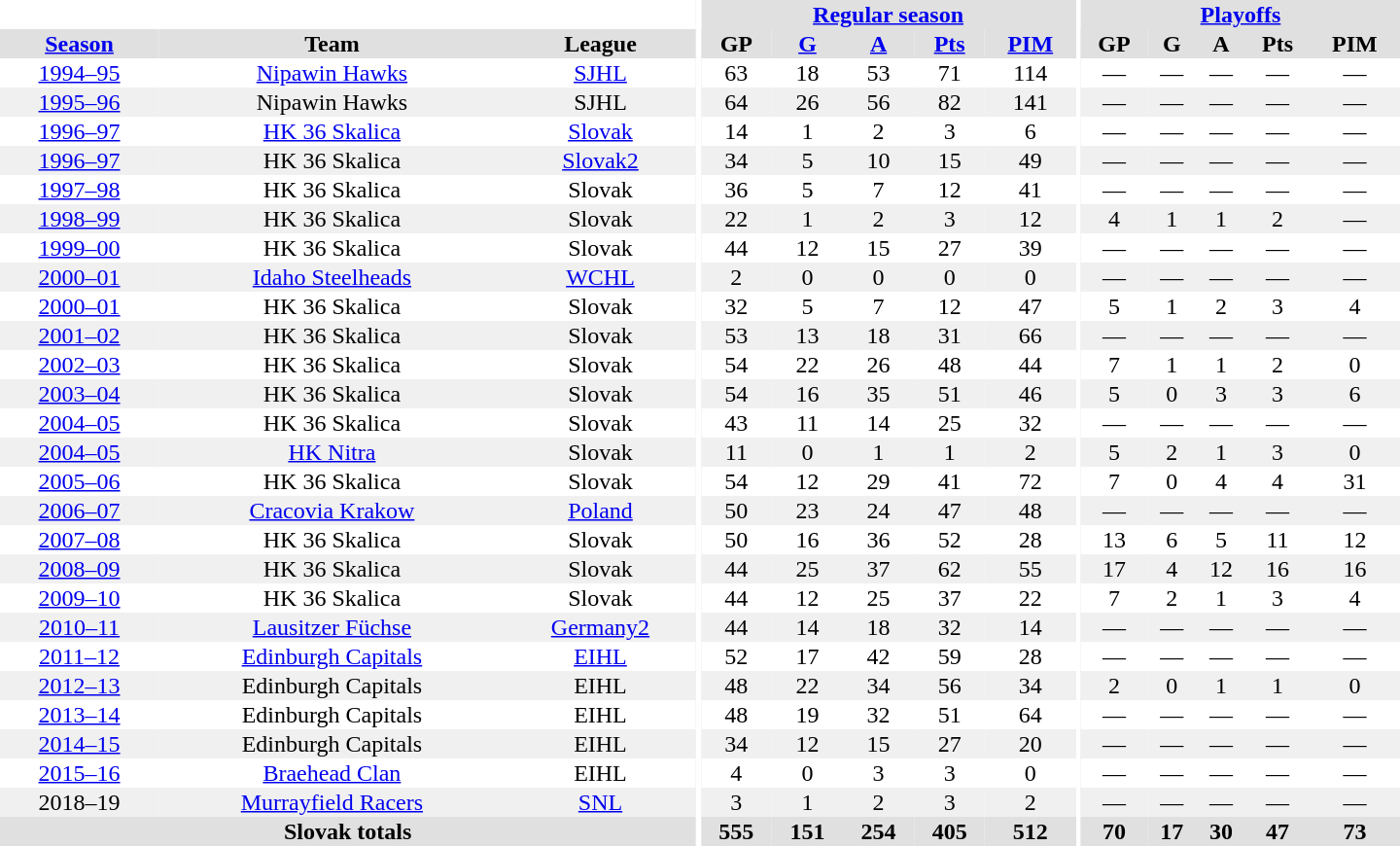<table border="0" cellpadding="1" cellspacing="0" style="text-align:center; width:60em">
<tr bgcolor="#e0e0e0">
<th colspan="3" bgcolor="#ffffff"></th>
<th rowspan="99" bgcolor="#ffffff"></th>
<th colspan="5"><a href='#'>Regular season</a></th>
<th rowspan="99" bgcolor="#ffffff"></th>
<th colspan="5"><a href='#'>Playoffs</a></th>
</tr>
<tr bgcolor="#e0e0e0">
<th><a href='#'>Season</a></th>
<th>Team</th>
<th>League</th>
<th>GP</th>
<th><a href='#'>G</a></th>
<th><a href='#'>A</a></th>
<th><a href='#'>Pts</a></th>
<th><a href='#'>PIM</a></th>
<th>GP</th>
<th>G</th>
<th>A</th>
<th>Pts</th>
<th>PIM</th>
</tr>
<tr>
<td><a href='#'>1994–95</a></td>
<td><a href='#'>Nipawin Hawks</a></td>
<td><a href='#'>SJHL</a></td>
<td>63</td>
<td>18</td>
<td>53</td>
<td>71</td>
<td>114</td>
<td>—</td>
<td>—</td>
<td>—</td>
<td>—</td>
<td>—</td>
</tr>
<tr bgcolor="#f0f0f0">
<td><a href='#'>1995–96</a></td>
<td>Nipawin Hawks</td>
<td>SJHL</td>
<td>64</td>
<td>26</td>
<td>56</td>
<td>82</td>
<td>141</td>
<td>—</td>
<td>—</td>
<td>—</td>
<td>—</td>
<td>—</td>
</tr>
<tr>
<td><a href='#'>1996–97</a></td>
<td><a href='#'>HK 36 Skalica</a></td>
<td><a href='#'>Slovak</a></td>
<td>14</td>
<td>1</td>
<td>2</td>
<td>3</td>
<td>6</td>
<td>—</td>
<td>—</td>
<td>—</td>
<td>—</td>
<td>—</td>
</tr>
<tr bgcolor="#f0f0f0">
<td><a href='#'>1996–97</a></td>
<td>HK 36 Skalica</td>
<td><a href='#'>Slovak2</a></td>
<td>34</td>
<td>5</td>
<td>10</td>
<td>15</td>
<td>49</td>
<td>—</td>
<td>—</td>
<td>—</td>
<td>—</td>
<td>—</td>
</tr>
<tr>
<td><a href='#'>1997–98</a></td>
<td>HK 36 Skalica</td>
<td>Slovak</td>
<td>36</td>
<td>5</td>
<td>7</td>
<td>12</td>
<td>41</td>
<td>—</td>
<td>—</td>
<td>—</td>
<td>—</td>
<td>—</td>
</tr>
<tr bgcolor="#f0f0f0">
<td><a href='#'>1998–99</a></td>
<td>HK 36 Skalica</td>
<td>Slovak</td>
<td>22</td>
<td>1</td>
<td>2</td>
<td>3</td>
<td>12</td>
<td>4</td>
<td>1</td>
<td>1</td>
<td>2</td>
<td>—</td>
</tr>
<tr>
<td><a href='#'>1999–00</a></td>
<td>HK 36 Skalica</td>
<td>Slovak</td>
<td>44</td>
<td>12</td>
<td>15</td>
<td>27</td>
<td>39</td>
<td>—</td>
<td>—</td>
<td>—</td>
<td>—</td>
<td>—</td>
</tr>
<tr bgcolor="#f0f0f0">
<td><a href='#'>2000–01</a></td>
<td><a href='#'>Idaho Steelheads</a></td>
<td><a href='#'>WCHL</a></td>
<td>2</td>
<td>0</td>
<td>0</td>
<td>0</td>
<td>0</td>
<td>—</td>
<td>—</td>
<td>—</td>
<td>—</td>
<td>—</td>
</tr>
<tr>
<td><a href='#'>2000–01</a></td>
<td>HK 36 Skalica</td>
<td>Slovak</td>
<td>32</td>
<td>5</td>
<td>7</td>
<td>12</td>
<td>47</td>
<td>5</td>
<td>1</td>
<td>2</td>
<td>3</td>
<td>4</td>
</tr>
<tr bgcolor="#f0f0f0">
<td><a href='#'>2001–02</a></td>
<td>HK 36 Skalica</td>
<td>Slovak</td>
<td>53</td>
<td>13</td>
<td>18</td>
<td>31</td>
<td>66</td>
<td>—</td>
<td>—</td>
<td>—</td>
<td>—</td>
<td>—</td>
</tr>
<tr>
<td><a href='#'>2002–03</a></td>
<td>HK 36 Skalica</td>
<td>Slovak</td>
<td>54</td>
<td>22</td>
<td>26</td>
<td>48</td>
<td>44</td>
<td>7</td>
<td>1</td>
<td>1</td>
<td>2</td>
<td>0</td>
</tr>
<tr bgcolor="#f0f0f0">
<td><a href='#'>2003–04</a></td>
<td>HK 36 Skalica</td>
<td>Slovak</td>
<td>54</td>
<td>16</td>
<td>35</td>
<td>51</td>
<td>46</td>
<td>5</td>
<td>0</td>
<td>3</td>
<td>3</td>
<td>6</td>
</tr>
<tr>
<td><a href='#'>2004–05</a></td>
<td>HK 36 Skalica</td>
<td>Slovak</td>
<td>43</td>
<td>11</td>
<td>14</td>
<td>25</td>
<td>32</td>
<td>—</td>
<td>—</td>
<td>—</td>
<td>—</td>
<td>—</td>
</tr>
<tr bgcolor="#f0f0f0">
<td><a href='#'>2004–05</a></td>
<td><a href='#'>HK Nitra</a></td>
<td>Slovak</td>
<td>11</td>
<td>0</td>
<td>1</td>
<td>1</td>
<td>2</td>
<td>5</td>
<td>2</td>
<td>1</td>
<td>3</td>
<td>0</td>
</tr>
<tr>
<td><a href='#'>2005–06</a></td>
<td>HK 36 Skalica</td>
<td>Slovak</td>
<td>54</td>
<td>12</td>
<td>29</td>
<td>41</td>
<td>72</td>
<td>7</td>
<td>0</td>
<td>4</td>
<td>4</td>
<td>31</td>
</tr>
<tr bgcolor="#f0f0f0">
<td><a href='#'>2006–07</a></td>
<td><a href='#'>Cracovia Krakow</a></td>
<td><a href='#'>Poland</a></td>
<td>50</td>
<td>23</td>
<td>24</td>
<td>47</td>
<td>48</td>
<td>—</td>
<td>—</td>
<td>—</td>
<td>—</td>
<td>—</td>
</tr>
<tr>
<td><a href='#'>2007–08</a></td>
<td>HK 36 Skalica</td>
<td>Slovak</td>
<td>50</td>
<td>16</td>
<td>36</td>
<td>52</td>
<td>28</td>
<td>13</td>
<td>6</td>
<td>5</td>
<td>11</td>
<td>12</td>
</tr>
<tr bgcolor="#f0f0f0">
<td><a href='#'>2008–09</a></td>
<td>HK 36 Skalica</td>
<td>Slovak</td>
<td>44</td>
<td>25</td>
<td>37</td>
<td>62</td>
<td>55</td>
<td>17</td>
<td>4</td>
<td>12</td>
<td>16</td>
<td>16</td>
</tr>
<tr>
<td><a href='#'>2009–10</a></td>
<td>HK 36 Skalica</td>
<td>Slovak</td>
<td>44</td>
<td>12</td>
<td>25</td>
<td>37</td>
<td>22</td>
<td>7</td>
<td>2</td>
<td>1</td>
<td>3</td>
<td>4</td>
</tr>
<tr bgcolor="#f0f0f0">
<td><a href='#'>2010–11</a></td>
<td><a href='#'>Lausitzer Füchse</a></td>
<td><a href='#'>Germany2</a></td>
<td>44</td>
<td>14</td>
<td>18</td>
<td>32</td>
<td>14</td>
<td>—</td>
<td>—</td>
<td>—</td>
<td>—</td>
<td>—</td>
</tr>
<tr>
<td><a href='#'>2011–12</a></td>
<td><a href='#'>Edinburgh Capitals</a></td>
<td><a href='#'>EIHL</a></td>
<td>52</td>
<td>17</td>
<td>42</td>
<td>59</td>
<td>28</td>
<td>—</td>
<td>—</td>
<td>—</td>
<td>—</td>
<td>—</td>
</tr>
<tr bgcolor="#f0f0f0">
<td><a href='#'>2012–13</a></td>
<td>Edinburgh Capitals</td>
<td>EIHL</td>
<td>48</td>
<td>22</td>
<td>34</td>
<td>56</td>
<td>34</td>
<td>2</td>
<td>0</td>
<td>1</td>
<td>1</td>
<td>0</td>
</tr>
<tr>
<td><a href='#'>2013–14</a></td>
<td>Edinburgh Capitals</td>
<td>EIHL</td>
<td>48</td>
<td>19</td>
<td>32</td>
<td>51</td>
<td>64</td>
<td>—</td>
<td>—</td>
<td>—</td>
<td>—</td>
<td>—</td>
</tr>
<tr bgcolor="#f0f0f0">
<td><a href='#'>2014–15</a></td>
<td>Edinburgh Capitals</td>
<td>EIHL</td>
<td>34</td>
<td>12</td>
<td>15</td>
<td>27</td>
<td>20</td>
<td>—</td>
<td>—</td>
<td>—</td>
<td>—</td>
<td>—</td>
</tr>
<tr>
<td><a href='#'>2015–16</a></td>
<td><a href='#'>Braehead Clan</a></td>
<td>EIHL</td>
<td>4</td>
<td>0</td>
<td>3</td>
<td>3</td>
<td>0</td>
<td>—</td>
<td>—</td>
<td>—</td>
<td>—</td>
<td>—</td>
</tr>
<tr bgcolor="#f0f0f0">
<td>2018–19</td>
<td><a href='#'>Murrayfield Racers</a></td>
<td><a href='#'>SNL</a></td>
<td>3</td>
<td>1</td>
<td>2</td>
<td>3</td>
<td>2</td>
<td>—</td>
<td>—</td>
<td>—</td>
<td>—</td>
<td>—</td>
</tr>
<tr>
</tr>
<tr ALIGN="center" bgcolor="#e0e0e0">
<th colspan="3">Slovak totals</th>
<th ALIGN="center">555</th>
<th ALIGN="center">151</th>
<th ALIGN="center">254</th>
<th ALIGN="center">405</th>
<th ALIGN="center">512</th>
<th ALIGN="center">70</th>
<th ALIGN="center">17</th>
<th ALIGN="center">30</th>
<th ALIGN="center">47</th>
<th ALIGN="center">73</th>
</tr>
</table>
